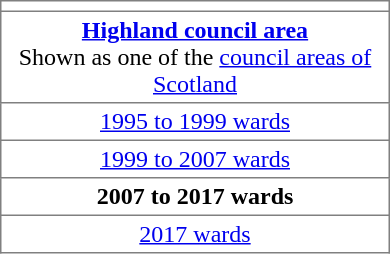<table class="toccolours" style="border-collapse: collapse; float: right; margin: 0 0 1em 1em;" border="1" cellpadding="3" cellspacing="0" width="260">
<tr>
<td align="center"></td>
</tr>
<tr>
<td align="center"><strong><a href='#'>Highland council area</a></strong> <br> Shown as one of the <a href='#'>council areas of Scotland</a></td>
</tr>
<tr>
<td align="center"><a href='#'>1995 to 1999 wards</a></td>
</tr>
<tr>
<td align="center"><a href='#'>1999 to 2007 wards</a></td>
</tr>
<tr>
<td align="center"><strong>2007 to 2017 wards</strong></td>
</tr>
<tr>
<td align="center"><a href='#'>2017 wards</a></td>
</tr>
</table>
